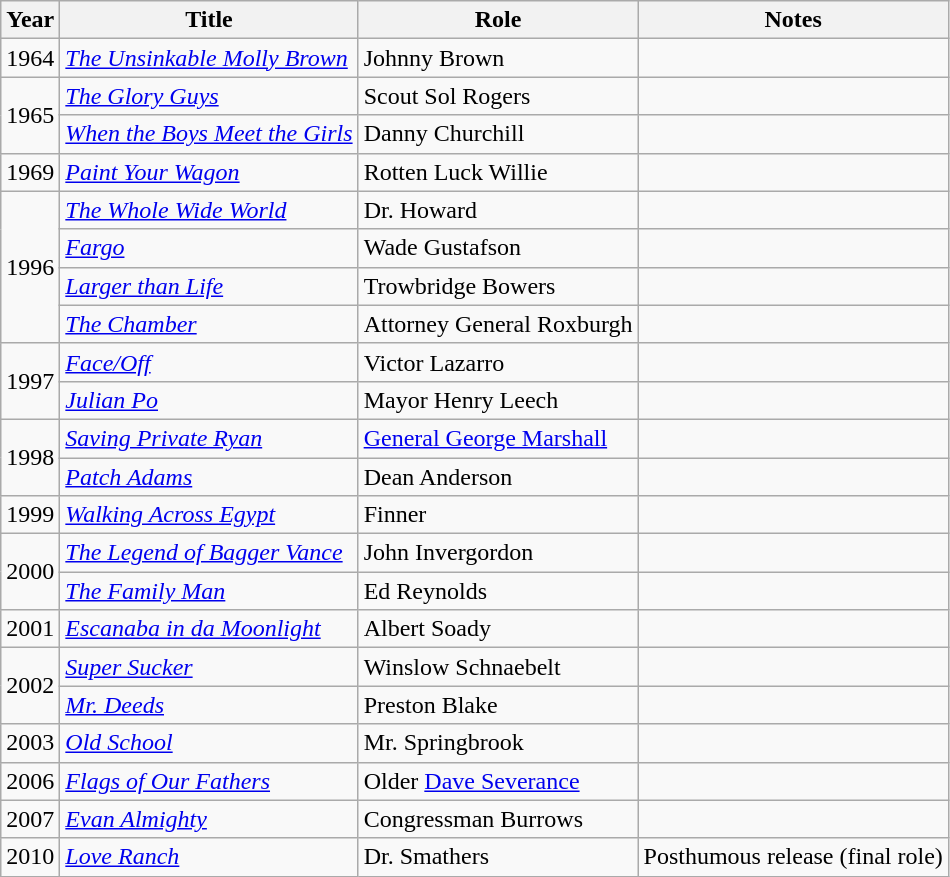<table class="wikitable sortable">
<tr>
<th>Year</th>
<th>Title</th>
<th>Role</th>
<th>Notes</th>
</tr>
<tr>
<td>1964</td>
<td><em><a href='#'>The Unsinkable Molly Brown</a></em></td>
<td>Johnny Brown</td>
<td></td>
</tr>
<tr>
<td rowspan=2>1965</td>
<td><em><a href='#'>The Glory Guys</a></em></td>
<td>Scout Sol Rogers</td>
<td></td>
</tr>
<tr>
<td><em><a href='#'>When the Boys Meet the Girls</a></em></td>
<td>Danny Churchill</td>
<td></td>
</tr>
<tr>
<td>1969</td>
<td><em><a href='#'>Paint Your Wagon</a></em></td>
<td>Rotten Luck Willie</td>
<td></td>
</tr>
<tr>
<td rowspan=4>1996</td>
<td><em><a href='#'>The Whole Wide World</a></em></td>
<td>Dr. Howard</td>
<td></td>
</tr>
<tr>
<td><em><a href='#'>Fargo</a></em></td>
<td>Wade Gustafson</td>
<td></td>
</tr>
<tr>
<td><em><a href='#'>Larger than Life</a></em></td>
<td>Trowbridge Bowers</td>
<td></td>
</tr>
<tr>
<td><em><a href='#'>The Chamber</a></em></td>
<td>Attorney General Roxburgh</td>
<td></td>
</tr>
<tr>
<td rowspan=2>1997</td>
<td><em><a href='#'>Face/Off</a></em></td>
<td>Victor Lazarro</td>
<td></td>
</tr>
<tr>
<td><em><a href='#'>Julian Po</a></em></td>
<td>Mayor Henry Leech</td>
<td></td>
</tr>
<tr>
<td rowspan=2>1998</td>
<td><em><a href='#'>Saving Private Ryan</a></em></td>
<td><a href='#'>General George Marshall</a></td>
<td></td>
</tr>
<tr>
<td><em><a href='#'>Patch Adams</a></em></td>
<td>Dean Anderson</td>
<td></td>
</tr>
<tr>
<td>1999</td>
<td><em><a href='#'>Walking Across Egypt</a></em></td>
<td>Finner</td>
<td></td>
</tr>
<tr>
<td rowspan=2>2000</td>
<td><em><a href='#'>The Legend of Bagger Vance</a></em></td>
<td>John Invergordon</td>
<td></td>
</tr>
<tr>
<td><em><a href='#'>The Family Man</a></em></td>
<td>Ed Reynolds</td>
<td></td>
</tr>
<tr>
<td>2001</td>
<td><em><a href='#'>Escanaba in da Moonlight</a></em></td>
<td>Albert Soady</td>
<td></td>
</tr>
<tr>
<td rowspan=2>2002</td>
<td><em><a href='#'>Super Sucker</a></em></td>
<td>Winslow Schnaebelt</td>
<td></td>
</tr>
<tr>
<td><em><a href='#'>Mr. Deeds</a></em></td>
<td>Preston Blake</td>
<td></td>
</tr>
<tr>
<td>2003</td>
<td><em><a href='#'>Old School</a></em></td>
<td>Mr. Springbrook</td>
<td></td>
</tr>
<tr>
<td>2006</td>
<td><em><a href='#'>Flags of Our Fathers</a></em></td>
<td>Older <a href='#'>Dave Severance</a></td>
<td></td>
</tr>
<tr>
<td>2007</td>
<td><em><a href='#'>Evan Almighty</a></em></td>
<td>Congressman Burrows</td>
<td></td>
</tr>
<tr>
<td>2010</td>
<td><em><a href='#'>Love Ranch</a></em></td>
<td>Dr. Smathers</td>
<td>Posthumous release (final role)</td>
</tr>
</table>
